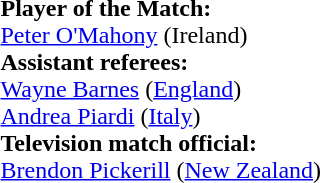<table style="width:100%">
<tr>
<td><br><strong>Player of the Match:</strong>
<br><a href='#'>Peter O'Mahony</a> (Ireland)<br><strong>Assistant referees:</strong>
<br><a href='#'>Wayne Barnes</a> (<a href='#'>England</a>)
<br><a href='#'>Andrea Piardi</a> (<a href='#'>Italy</a>)
<br><strong>Television match official:</strong>
<br><a href='#'>Brendon Pickerill</a> (<a href='#'>New Zealand</a>)</td>
</tr>
</table>
